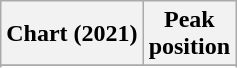<table class="wikitable sortable plainrowheaders" style="text-align:center">
<tr>
<th scope="col">Chart (2021)</th>
<th scope="col">Peak<br>position</th>
</tr>
<tr>
</tr>
<tr>
</tr>
<tr>
</tr>
</table>
